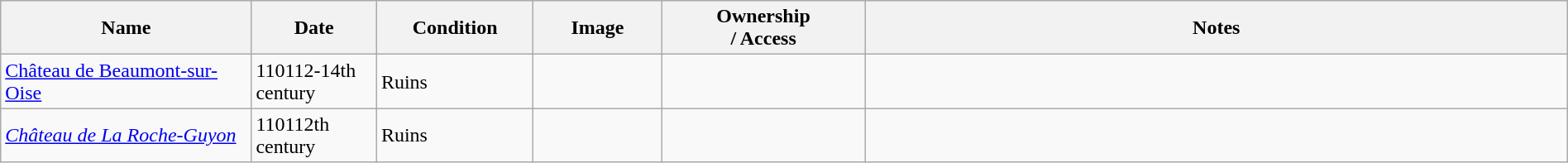<table class="wikitable sortable" width="100%">
<tr>
<th width="16%">Name<br></th>
<th width="8%">Date<br></th>
<th width="10%">Condition<br></th>
<th class="unsortable" width="96px">Image</th>
<th width="13%">Ownership<br>/ Access</th>
<th class="unsortable">Notes</th>
</tr>
<tr>
<td><a href='#'>Château de Beaumont-sur-Oise</a></td>
<td><span>1101</span>12-14th century</td>
<td>Ruins</td>
<td></td>
<td></td>
<td></td>
</tr>
<tr>
<td><em><a href='#'>Château de La Roche-Guyon</a></em></td>
<td><span>1101</span>12th century</td>
<td>Ruins</td>
<td></td>
<td></td>
<td></td>
</tr>
</table>
